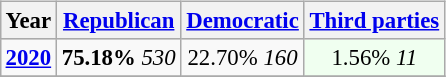<table class="wikitable" style="float:right; font-size:95%;">
<tr bgcolor=lightgrey>
<th>Year</th>
<th><a href='#'>Republican</a></th>
<th><a href='#'>Democratic</a></th>
<th><a href='#'>Third parties</a></th>
</tr>
<tr>
<td style="text-align:center;" ><strong><a href='#'>2020</a></strong></td>
<td style="text-align:center;" ><strong>75.18%</strong> <em>530</em></td>
<td style="text-align:center;" >22.70% <em>160</em></td>
<td style="text-align:center; background:honeyDew;">1.56% <em>11</em></td>
</tr>
<tr>
</tr>
</table>
